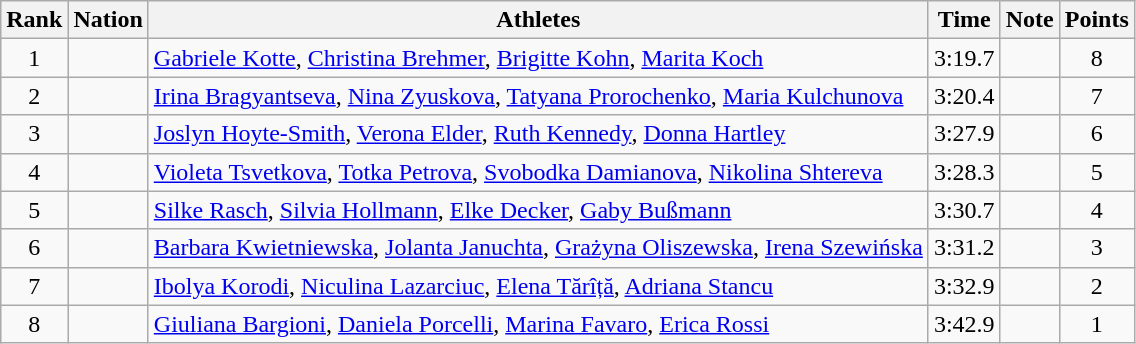<table class="wikitable sortable" style="text-align:center">
<tr>
<th>Rank</th>
<th>Nation</th>
<th>Athletes</th>
<th>Time</th>
<th>Note</th>
<th>Points</th>
</tr>
<tr>
<td>1</td>
<td align=left></td>
<td align=left><a href='#'>Gabriele Kotte</a>, <a href='#'>Christina Brehmer</a>, <a href='#'>Brigitte Kohn</a>, <a href='#'>Marita Koch</a></td>
<td>3:19.7</td>
<td></td>
<td>8</td>
</tr>
<tr>
<td>2</td>
<td align=left></td>
<td align=left><a href='#'>Irina Bragyantseva</a>, <a href='#'>Nina Zyuskova</a>, <a href='#'>Tatyana Prorochenko</a>, <a href='#'>Maria Kulchunova</a></td>
<td>3:20.4</td>
<td></td>
<td>7</td>
</tr>
<tr>
<td>3</td>
<td align=left></td>
<td align=left><a href='#'>Joslyn Hoyte-Smith</a>, <a href='#'>Verona Elder</a>, <a href='#'>Ruth Kennedy</a>, <a href='#'>Donna Hartley</a></td>
<td>3:27.9</td>
<td></td>
<td>6</td>
</tr>
<tr>
<td>4</td>
<td align=left></td>
<td align=left><a href='#'>Violeta Tsvetkova</a>, <a href='#'>Totka Petrova</a>, <a href='#'>Svobodka Damianova</a>, <a href='#'>Nikolina Shtereva</a></td>
<td>3:28.3</td>
<td></td>
<td>5</td>
</tr>
<tr>
<td>5</td>
<td align=left></td>
<td align=left><a href='#'>Silke Rasch</a>, <a href='#'>Silvia Hollmann</a>, <a href='#'>Elke Decker</a>, <a href='#'>Gaby Bußmann</a></td>
<td>3:30.7</td>
<td></td>
<td>4</td>
</tr>
<tr>
<td>6</td>
<td align=left></td>
<td align=left><a href='#'>Barbara Kwietniewska</a>, <a href='#'>Jolanta Januchta</a>, <a href='#'>Grażyna Oliszewska</a>, <a href='#'>Irena Szewińska</a></td>
<td>3:31.2</td>
<td></td>
<td>3</td>
</tr>
<tr>
<td>7</td>
<td align=left></td>
<td align=left><a href='#'>Ibolya Korodi</a>, <a href='#'>Niculina Lazarciuc</a>, <a href='#'>Elena Tărîță</a>, <a href='#'>Adriana Stancu</a></td>
<td>3:32.9</td>
<td></td>
<td>2</td>
</tr>
<tr>
<td>8</td>
<td align=left></td>
<td align=left><a href='#'>Giuliana Bargioni</a>, <a href='#'>Daniela Porcelli</a>, <a href='#'>Marina Favaro</a>, <a href='#'>Erica Rossi</a></td>
<td>3:42.9</td>
<td></td>
<td>1</td>
</tr>
</table>
